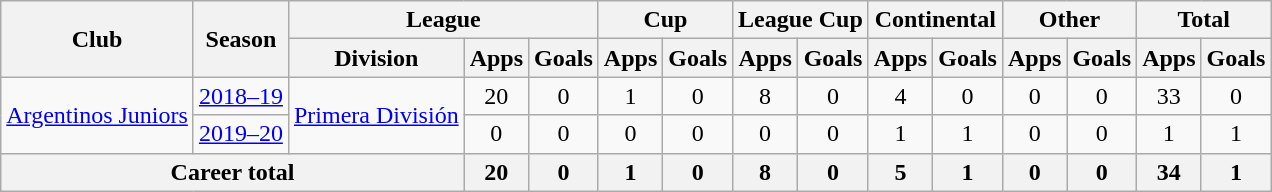<table class="wikitable" style="text-align:center">
<tr>
<th rowspan="2">Club</th>
<th rowspan="2">Season</th>
<th colspan="3">League</th>
<th colspan="2">Cup</th>
<th colspan="2">League Cup</th>
<th colspan="2">Continental</th>
<th colspan="2">Other</th>
<th colspan="2">Total</th>
</tr>
<tr>
<th>Division</th>
<th>Apps</th>
<th>Goals</th>
<th>Apps</th>
<th>Goals</th>
<th>Apps</th>
<th>Goals</th>
<th>Apps</th>
<th>Goals</th>
<th>Apps</th>
<th>Goals</th>
<th>Apps</th>
<th>Goals</th>
</tr>
<tr>
<td rowspan="2"><a href='#'>Argentinos Juniors</a></td>
<td><a href='#'>2018–19</a></td>
<td rowspan="2"><a href='#'>Primera División</a></td>
<td>20</td>
<td>0</td>
<td>1</td>
<td>0</td>
<td>8</td>
<td>0</td>
<td>4</td>
<td>0</td>
<td>0</td>
<td>0</td>
<td>33</td>
<td>0</td>
</tr>
<tr>
<td><a href='#'>2019–20</a></td>
<td>0</td>
<td>0</td>
<td>0</td>
<td>0</td>
<td>0</td>
<td>0</td>
<td>1</td>
<td>1</td>
<td>0</td>
<td>0</td>
<td>1</td>
<td>1</td>
</tr>
<tr>
<th colspan="3">Career total</th>
<th>20</th>
<th>0</th>
<th>1</th>
<th>0</th>
<th>8</th>
<th>0</th>
<th>5</th>
<th>1</th>
<th>0</th>
<th>0</th>
<th>34</th>
<th>1</th>
</tr>
</table>
